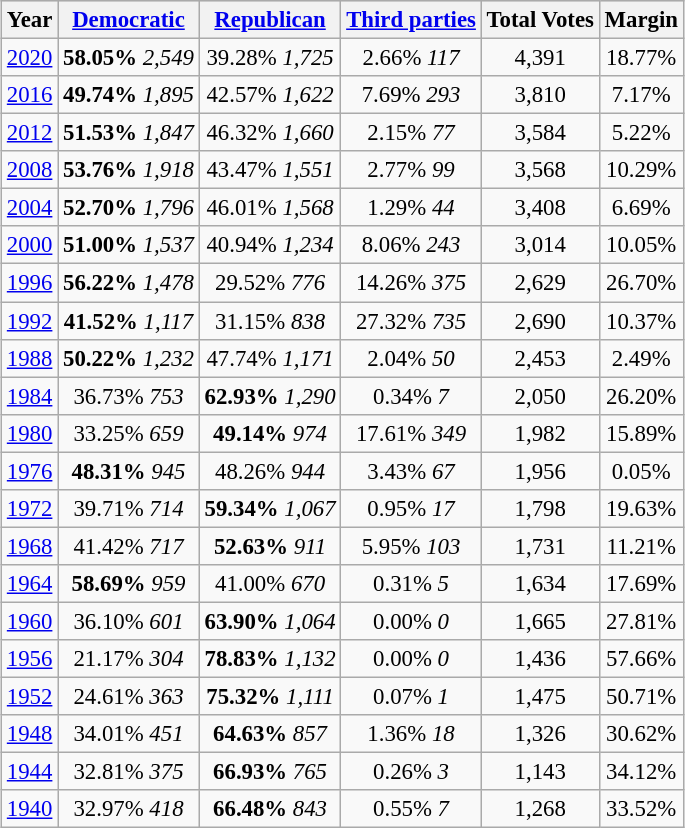<table class="wikitable mw-collapsible" style="float:center; margin:1em; font-size:95%;">
<tr style="background:lightgrey;">
<th>Year</th>
<th><a href='#'>Democratic</a></th>
<th><a href='#'>Republican</a></th>
<th><a href='#'>Third parties</a></th>
<th>Total Votes</th>
<th>Margin</th>
</tr>
<tr>
<td align="center" ><a href='#'>2020</a></td>
<td align="center" ><strong>58.05%</strong> <em>2,549</em></td>
<td align="center" >39.28% <em>1,725</em></td>
<td align="center" >2.66% <em>117</em></td>
<td align="center" >4,391</td>
<td align="center" >18.77%</td>
</tr>
<tr>
<td align="center" ><a href='#'>2016</a></td>
<td align="center" ><strong>49.74%</strong> <em>1,895</em></td>
<td align="center" >42.57% <em>1,622</em></td>
<td align="center" >7.69% <em>293</em></td>
<td align="center" >3,810</td>
<td align="center" >7.17%</td>
</tr>
<tr>
<td align="center" ><a href='#'>2012</a></td>
<td align="center" ><strong>51.53%</strong> <em>1,847</em></td>
<td align="center" >46.32% <em>1,660</em></td>
<td align="center" >2.15% <em>77</em></td>
<td align="center" >3,584</td>
<td align="center" >5.22%</td>
</tr>
<tr>
<td align="center" ><a href='#'>2008</a></td>
<td align="center" ><strong>53.76%</strong> <em>1,918</em></td>
<td align="center" >43.47% <em>1,551</em></td>
<td align="center" >2.77% <em>99</em></td>
<td align="center" >3,568</td>
<td align="center" >10.29%</td>
</tr>
<tr>
<td align="center" ><a href='#'>2004</a></td>
<td align="center" ><strong>52.70%</strong> <em>1,796</em></td>
<td align="center" >46.01% <em>1,568</em></td>
<td align="center" >1.29% <em>44</em></td>
<td align="center" >3,408</td>
<td align="center" >6.69%</td>
</tr>
<tr>
<td align="center" ><a href='#'>2000</a></td>
<td align="center" ><strong>51.00%</strong> <em>1,537</em></td>
<td align="center" >40.94% <em>1,234</em></td>
<td align="center" >8.06% <em>243</em></td>
<td align="center" >3,014</td>
<td align="center" >10.05%</td>
</tr>
<tr>
<td align="center" ><a href='#'>1996</a></td>
<td align="center" ><strong>56.22%</strong> <em>1,478</em></td>
<td align="center" >29.52% <em>776</em></td>
<td align="center" >14.26% <em>375</em></td>
<td align="center" >2,629</td>
<td align="center" >26.70%</td>
</tr>
<tr>
<td align="center" ><a href='#'>1992</a></td>
<td align="center" ><strong>41.52%</strong> <em>1,117</em></td>
<td align="center" >31.15% <em>838</em></td>
<td align="center" >27.32% <em>735</em></td>
<td align="center" >2,690</td>
<td align="center" >10.37%</td>
</tr>
<tr>
<td align="center" ><a href='#'>1988</a></td>
<td align="center" ><strong>50.22%</strong> <em>1,232</em></td>
<td align="center" >47.74% <em>1,171</em></td>
<td align="center" >2.04% <em>50</em></td>
<td align="center" >2,453</td>
<td align="center" >2.49%</td>
</tr>
<tr>
<td align="center" ><a href='#'>1984</a></td>
<td align="center" >36.73% <em>753</em></td>
<td align="center" ><strong>62.93%</strong> <em>1,290</em></td>
<td align="center" >0.34% <em>7</em></td>
<td align="center" >2,050</td>
<td align="center" >26.20%</td>
</tr>
<tr>
<td align="center" ><a href='#'>1980</a></td>
<td align="center" >33.25% <em>659</em></td>
<td align="center" ><strong>49.14%</strong> <em>974</em></td>
<td align="center" >17.61% <em>349</em></td>
<td align="center" >1,982</td>
<td align="center" >15.89%</td>
</tr>
<tr>
<td align="center" ><a href='#'>1976</a></td>
<td align="center" ><strong>48.31%</strong> <em>945</em></td>
<td align="center" >48.26% <em>944</em></td>
<td align="center" >3.43% <em>67</em></td>
<td align="center" >1,956</td>
<td align="center" >0.05%</td>
</tr>
<tr>
<td align="center" ><a href='#'>1972</a></td>
<td align="center" >39.71% <em>714</em></td>
<td align="center" ><strong>59.34%</strong> <em>1,067</em></td>
<td align="center" >0.95% <em>17</em></td>
<td align="center" >1,798</td>
<td align="center" >19.63%</td>
</tr>
<tr>
<td align="center" ><a href='#'>1968</a></td>
<td align="center" >41.42% <em>717</em></td>
<td align="center" ><strong>52.63%</strong> <em>911</em></td>
<td align="center" >5.95% <em>103</em></td>
<td align="center" >1,731</td>
<td align="center" >11.21%</td>
</tr>
<tr>
<td align="center" ><a href='#'>1964</a></td>
<td align="center" ><strong>58.69%</strong> <em>959</em></td>
<td align="center" >41.00% <em>670</em></td>
<td align="center" >0.31% <em>5</em></td>
<td align="center" >1,634</td>
<td align="center" >17.69%</td>
</tr>
<tr>
<td align="center" ><a href='#'>1960</a></td>
<td align="center" >36.10% <em>601</em></td>
<td align="center" ><strong>63.90%</strong> <em>1,064</em></td>
<td align="center" >0.00% <em>0</em></td>
<td align="center" >1,665</td>
<td align="center" >27.81%</td>
</tr>
<tr>
<td align="center" ><a href='#'>1956</a></td>
<td align="center" >21.17% <em>304</em></td>
<td align="center" ><strong>78.83%</strong> <em>1,132</em></td>
<td align="center" >0.00% <em>0</em></td>
<td align="center" >1,436</td>
<td align="center" >57.66%</td>
</tr>
<tr>
<td align="center" ><a href='#'>1952</a></td>
<td align="center" >24.61% <em>363</em></td>
<td align="center" ><strong>75.32%</strong> <em>1,111</em></td>
<td align="center" >0.07% <em>1</em></td>
<td align="center" >1,475</td>
<td align="center" >50.71%</td>
</tr>
<tr>
<td align="center" ><a href='#'>1948</a></td>
<td align="center" >34.01% <em>451</em></td>
<td align="center" ><strong>64.63%</strong> <em>857</em></td>
<td align="center" >1.36% <em>18</em></td>
<td align="center" >1,326</td>
<td align="center" >30.62%</td>
</tr>
<tr>
<td align="center" ><a href='#'>1944</a></td>
<td align="center" >32.81% <em>375</em></td>
<td align="center" ><strong>66.93%</strong> <em>765</em></td>
<td align="center" >0.26% <em>3</em></td>
<td align="center" >1,143</td>
<td align="center" >34.12%</td>
</tr>
<tr>
<td align="center" ><a href='#'>1940</a></td>
<td align="center" >32.97% <em>418</em></td>
<td align="center" ><strong>66.48%</strong> <em>843</em></td>
<td align="center" >0.55% <em>7</em></td>
<td align="center" >1,268</td>
<td align="center" >33.52%</td>
</tr>
</table>
